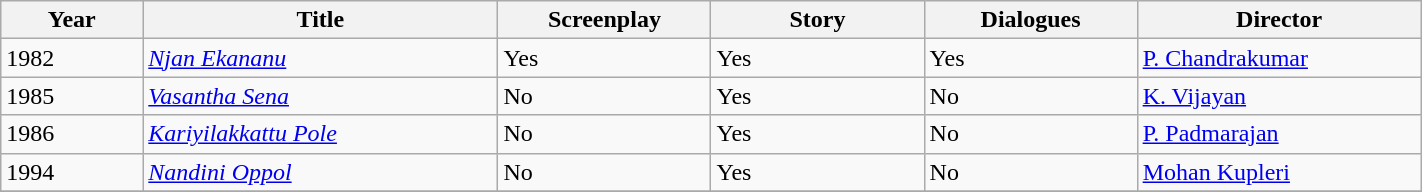<table class="wikitable plainrowheaders sortable" style="width:75%">
<tr>
<th scope="col" style="width:10%">Year</th>
<th scope="col" style="width:25%">Title</th>
<th scope="col" style="width:15%">Screenplay</th>
<th scope="col" style="width:15%">Story</th>
<th scope="col" style="width:15%">Dialogues</th>
<th scope="col" style="width:20%">Director</th>
</tr>
<tr>
<td>1982</td>
<td><em><a href='#'>Njan Ekananu</a></em></td>
<td>Yes</td>
<td>Yes</td>
<td>Yes</td>
<td><a href='#'>P. Chandrakumar</a></td>
</tr>
<tr>
<td>1985</td>
<td><em><a href='#'>Vasantha Sena</a></em></td>
<td>No</td>
<td>Yes</td>
<td>No</td>
<td><a href='#'>K. Vijayan</a></td>
</tr>
<tr>
<td>1986</td>
<td><em><a href='#'>Kariyilakkattu Pole</a></em></td>
<td>No</td>
<td>Yes</td>
<td>No</td>
<td><a href='#'>P. Padmarajan</a></td>
</tr>
<tr>
<td>1994</td>
<td><em><a href='#'>Nandini Oppol</a></em></td>
<td>No</td>
<td>Yes</td>
<td>No</td>
<td><a href='#'>Mohan Kupleri</a></td>
</tr>
<tr>
</tr>
</table>
